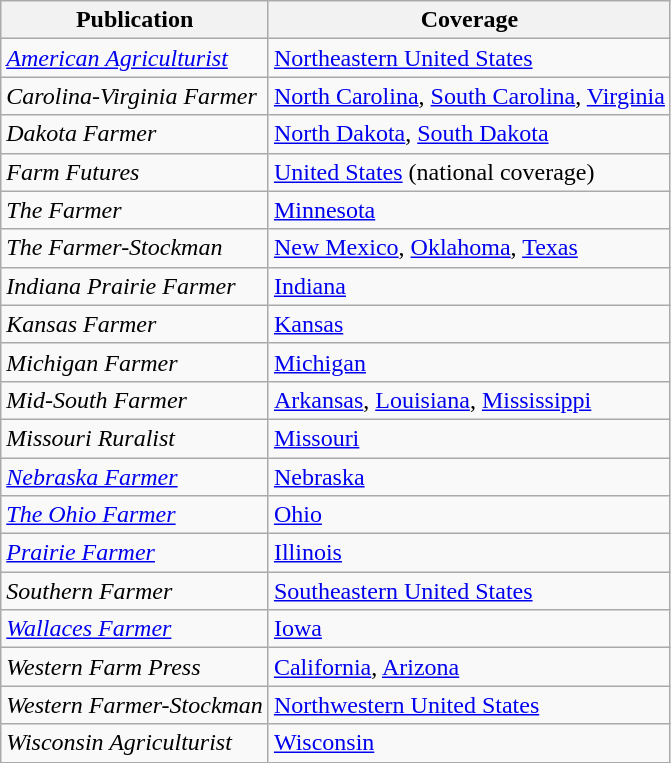<table class="wikitable sortable">
<tr>
<th>Publication</th>
<th>Coverage</th>
</tr>
<tr>
<td><em><a href='#'>American Agriculturist</a></em></td>
<td><a href='#'>Northeastern United States</a></td>
</tr>
<tr>
<td><em>Carolina-Virginia Farmer</em></td>
<td><a href='#'>North Carolina</a>, <a href='#'>South Carolina</a>, <a href='#'>Virginia</a></td>
</tr>
<tr>
<td><em>Dakota Farmer</em></td>
<td><a href='#'>North Dakota</a>, <a href='#'>South Dakota</a></td>
</tr>
<tr>
<td><em>Farm Futures</em></td>
<td><a href='#'>United States</a> (national coverage)</td>
</tr>
<tr>
<td><em>The Farmer</em></td>
<td><a href='#'>Minnesota</a></td>
</tr>
<tr>
<td><em>The Farmer-Stockman</em></td>
<td><a href='#'>New Mexico</a>, <a href='#'>Oklahoma</a>, <a href='#'>Texas</a></td>
</tr>
<tr>
<td><em>Indiana Prairie Farmer</em></td>
<td><a href='#'>Indiana</a></td>
</tr>
<tr>
<td><em>Kansas Farmer</em></td>
<td><a href='#'>Kansas</a></td>
</tr>
<tr>
<td><em>Michigan Farmer</em></td>
<td><a href='#'>Michigan</a></td>
</tr>
<tr>
<td><em>Mid-South Farmer</em></td>
<td><a href='#'>Arkansas</a>, <a href='#'>Louisiana</a>, <a href='#'>Mississippi</a></td>
</tr>
<tr>
<td><em>Missouri Ruralist</em></td>
<td><a href='#'>Missouri</a></td>
</tr>
<tr>
<td><em><a href='#'>Nebraska Farmer</a></em></td>
<td><a href='#'>Nebraska</a></td>
</tr>
<tr>
<td><em><a href='#'>The Ohio Farmer</a></em></td>
<td><a href='#'>Ohio</a></td>
</tr>
<tr>
<td><em><a href='#'>Prairie Farmer</a></em></td>
<td><a href='#'>Illinois</a></td>
</tr>
<tr>
<td><em>Southern Farmer</em></td>
<td><a href='#'>Southeastern United States</a></td>
</tr>
<tr>
<td><em><a href='#'>Wallaces Farmer</a></em></td>
<td><a href='#'>Iowa</a></td>
</tr>
<tr>
<td><em>Western Farm Press</em></td>
<td><a href='#'>California</a>, <a href='#'>Arizona</a></td>
</tr>
<tr>
<td><em>Western Farmer-Stockman</em></td>
<td><a href='#'>Northwestern United States</a></td>
</tr>
<tr>
<td><em>Wisconsin Agriculturist</em></td>
<td><a href='#'>Wisconsin</a></td>
</tr>
</table>
